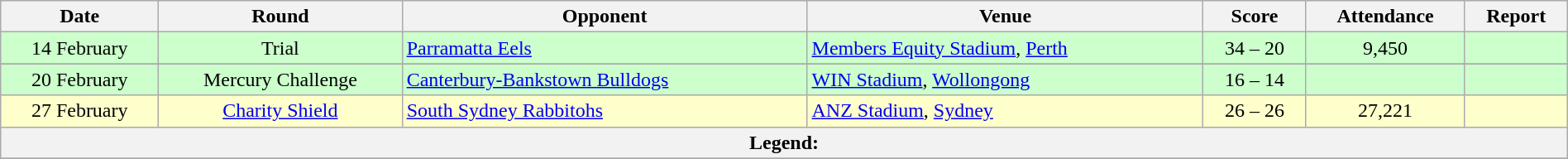<table class="wikitable" style="font-size:100%;" width="100%">
<tr>
<th>Date</th>
<th>Round</th>
<th>Opponent</th>
<th>Venue</th>
<th>Score</th>
<th>Attendance</th>
<th>Report</th>
</tr>
<tr bgcolor=#CCFFCC>
<td style="text-align:center;">14 February</td>
<td style="text-align:center;">Trial</td>
<td> <a href='#'>Parramatta Eels</a></td>
<td><a href='#'>Members Equity Stadium</a>, <a href='#'>Perth</a></td>
<td style="text-align:center;">34 – 20</td>
<td style="text-align:center;">9,450</td>
<td style="text-align:center;"></td>
</tr>
<tr bgcolor=#CCFFCC||style="text-align:center;"|>
</tr>
<tr bgcolor=#CCFFCC>
<td style="text-align:center;">20 February</td>
<td style="text-align:center;">Mercury Challenge</td>
<td> <a href='#'>Canterbury-Bankstown Bulldogs</a></td>
<td><a href='#'>WIN Stadium</a>, <a href='#'>Wollongong</a></td>
<td style="text-align:center;">16 – 14</td>
<td></td>
<td style="text-align:center;"></td>
</tr>
<tr bgcolor=#FFFFCC>
<td style="text-align:center;">27 February</td>
<td style="text-align:center;"><a href='#'>Charity Shield</a></td>
<td> <a href='#'>South Sydney Rabbitohs</a></td>
<td><a href='#'>ANZ Stadium</a>, <a href='#'>Sydney</a></td>
<td style="text-align:center;">26 – 26</td>
<td style="text-align:center;">27,221</td>
<td style="text-align:center;"></td>
</tr>
<tr>
<th colspan="11"><strong>Legend</strong>:   </th>
</tr>
<tr>
</tr>
</table>
